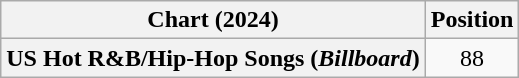<table class="wikitable plainrowheaders" style="text-align:center">
<tr>
<th scope="col">Chart (2024)</th>
<th scope="col">Position</th>
</tr>
<tr>
<th scope="row">US Hot R&B/Hip-Hop Songs (<em>Billboard</em>)</th>
<td>88</td>
</tr>
</table>
